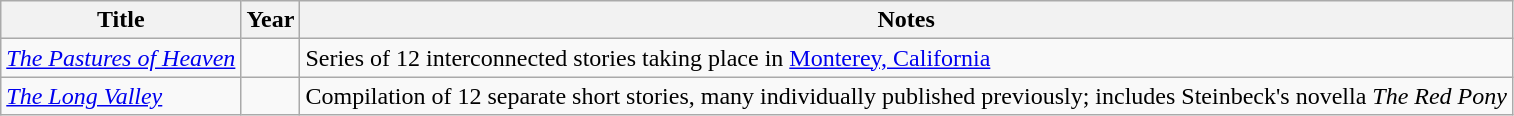<table class="wikitable sortable">
<tr>
<th>Title</th>
<th>Year</th>
<th>Notes</th>
</tr>
<tr>
<td><em><a href='#'>The Pastures of Heaven</a></em></td>
<td></td>
<td>Series of 12 interconnected stories taking place in <a href='#'>Monterey, California</a></td>
</tr>
<tr>
<td><em><a href='#'>The Long Valley</a></em></td>
<td></td>
<td>Compilation of 12 separate short stories, many individually published previously; includes Steinbeck's novella <em>The Red Pony</em></td>
</tr>
</table>
